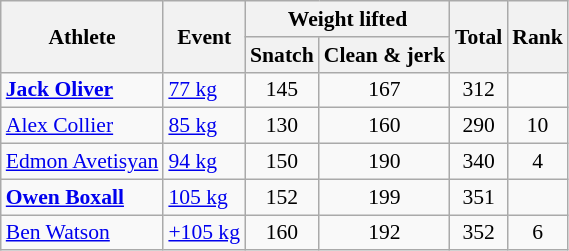<table class="wikitable" style="font-size:90%">
<tr>
<th rowspan="2">Athlete</th>
<th rowspan="2">Event</th>
<th colspan="2">Weight lifted</th>
<th rowspan="2">Total</th>
<th rowspan="2">Rank</th>
</tr>
<tr>
<th>Snatch</th>
<th>Clean & jerk</th>
</tr>
<tr align=center>
<td align=left><strong><a href='#'>Jack Oliver</a></strong></td>
<td align=left><a href='#'>77 kg</a></td>
<td>145</td>
<td>167</td>
<td>312</td>
<td></td>
</tr>
<tr align=center>
<td align=left><a href='#'>Alex Collier</a></td>
<td align=left><a href='#'>85 kg</a></td>
<td>130</td>
<td>160</td>
<td>290</td>
<td>10</td>
</tr>
<tr align=center>
<td align=left><a href='#'>Edmon Avetisyan</a></td>
<td align=left><a href='#'>94 kg</a></td>
<td>150</td>
<td>190</td>
<td>340</td>
<td>4</td>
</tr>
<tr align=center>
<td align=left><strong><a href='#'>Owen Boxall</a></strong></td>
<td align=left><a href='#'>105 kg</a></td>
<td>152</td>
<td>199</td>
<td>351</td>
<td></td>
</tr>
<tr align=center>
<td align=left><a href='#'>Ben Watson</a></td>
<td align=left><a href='#'>+105 kg</a></td>
<td>160</td>
<td>192</td>
<td>352</td>
<td>6</td>
</tr>
</table>
